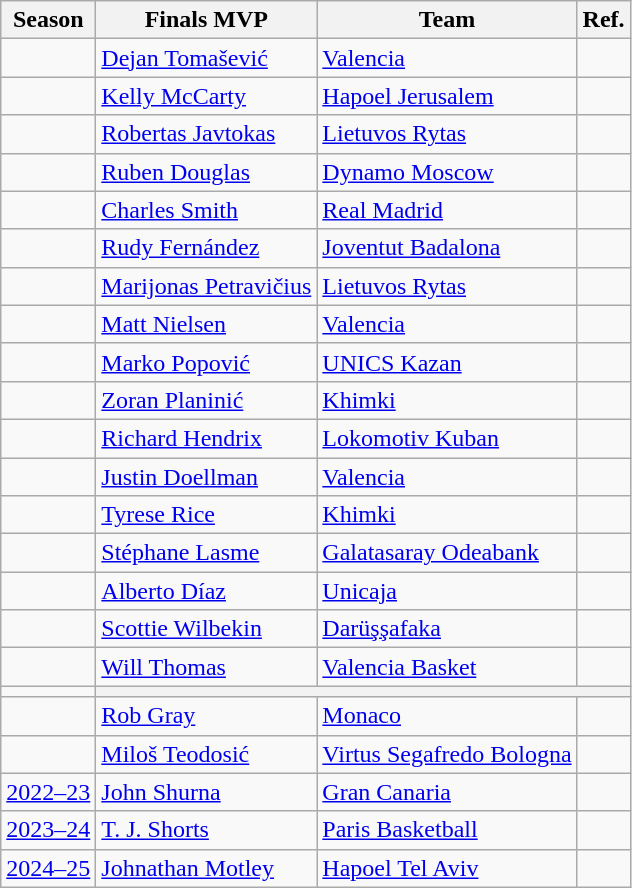<table class="wikitable sortable">
<tr>
<th>Season</th>
<th>Finals MVP</th>
<th>Team</th>
<th>Ref.</th>
</tr>
<tr>
<td></td>
<td> <a href='#'>Dejan Tomašević</a></td>
<td>  <a href='#'>Valencia</a></td>
<td></td>
</tr>
<tr>
<td></td>
<td> <a href='#'>Kelly McCarty</a> </td>
<td>  <a href='#'>Hapoel Jerusalem</a></td>
<td></td>
</tr>
<tr>
<td></td>
<td> <a href='#'>Robertas Javtokas</a></td>
<td>  <a href='#'>Lietuvos Rytas</a></td>
<td></td>
</tr>
<tr>
<td></td>
<td> <a href='#'>Ruben Douglas</a></td>
<td>  <a href='#'>Dynamo Moscow</a></td>
<td></td>
</tr>
<tr>
<td></td>
<td> <a href='#'>Charles Smith</a></td>
<td>  <a href='#'>Real Madrid</a></td>
<td></td>
</tr>
<tr>
<td></td>
<td> <a href='#'>Rudy Fernández</a></td>
<td>  <a href='#'>Joventut Badalona</a></td>
<td></td>
</tr>
<tr>
<td></td>
<td> <a href='#'>Marijonas Petravičius</a></td>
<td>  <a href='#'>Lietuvos Rytas</a></td>
<td></td>
</tr>
<tr>
<td></td>
<td> <a href='#'>Matt Nielsen</a></td>
<td>  <a href='#'>Valencia</a></td>
<td></td>
</tr>
<tr>
<td></td>
<td> <a href='#'>Marko Popović</a></td>
<td>  <a href='#'>UNICS Kazan</a></td>
<td></td>
</tr>
<tr>
<td></td>
<td> <a href='#'>Zoran Planinić</a></td>
<td>  <a href='#'>Khimki</a></td>
<td></td>
</tr>
<tr>
<td></td>
<td> <a href='#'>Richard Hendrix</a> </td>
<td>  <a href='#'>Lokomotiv Kuban</a></td>
<td></td>
</tr>
<tr>
<td></td>
<td> <a href='#'>Justin Doellman</a> </td>
<td>  <a href='#'>Valencia</a></td>
<td></td>
</tr>
<tr>
<td></td>
<td> <a href='#'>Tyrese Rice</a> </td>
<td>  <a href='#'>Khimki</a></td>
<td></td>
</tr>
<tr>
<td></td>
<td> <a href='#'>Stéphane Lasme</a></td>
<td>  <a href='#'>Galatasaray Odeabank</a></td>
<td></td>
</tr>
<tr>
<td></td>
<td> <a href='#'>Alberto Díaz</a></td>
<td> <a href='#'>Unicaja</a></td>
<td></td>
</tr>
<tr>
<td></td>
<td> <a href='#'>Scottie Wilbekin</a> </td>
<td> <a href='#'>Darüşşafaka</a></td>
<td></td>
</tr>
<tr>
<td></td>
<td> <a href='#'>Will Thomas</a> </td>
<td> <a href='#'>Valencia Basket</a></td>
<td></td>
</tr>
<tr>
<td></td>
<th scope="row" colspan=5></th>
</tr>
<tr>
<td></td>
<td> <a href='#'>Rob Gray</a></td>
<td> <a href='#'>Monaco</a></td>
<td></td>
</tr>
<tr>
<td></td>
<td> <a href='#'>Miloš Teodosić</a></td>
<td> <a href='#'>Virtus Segafredo Bologna</a></td>
<td></td>
</tr>
<tr>
<td style="text-align:center;"><a href='#'>2022–23</a></td>
<td> <a href='#'>John Shurna</a></td>
<td> <a href='#'>Gran Canaria</a></td>
<td style="text-align:center;"></td>
</tr>
<tr>
<td style="text-align:center;"><a href='#'>2023–24</a></td>
<td> <a href='#'>T. J. Shorts</a></td>
<td> <a href='#'>Paris Basketball</a></td>
<td style="text-align:center;"></td>
</tr>
<tr>
<td style="text-align:center;"><a href='#'>2024–25</a></td>
<td> <a href='#'>Johnathan Motley</a></td>
<td> <a href='#'>Hapoel Tel Aviv</a></td>
<td style="text-align:center;"></td>
</tr>
</table>
